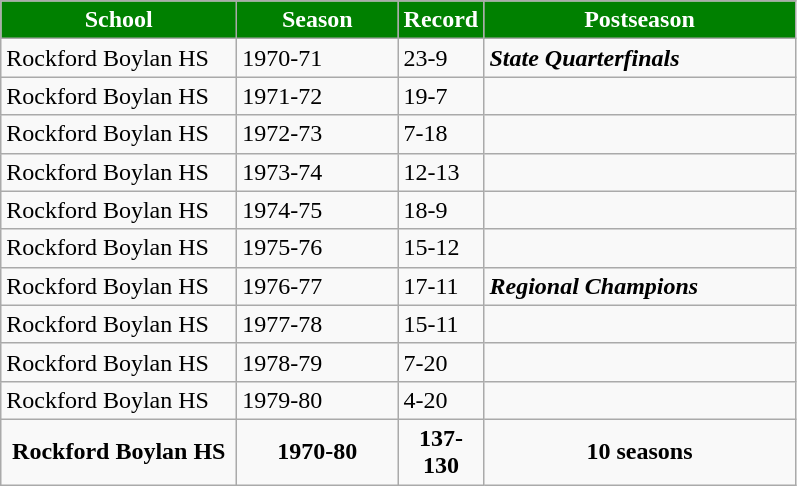<table class="wikitable">
<tr align="center"  style="background:green; color:#FFFFFF;">
<td><strong>School</strong></td>
<td><strong>Season</strong></td>
<td><strong>Record</strong></td>
<td><strong>Postseason</strong></td>
</tr>
<tr align= bgcolor="">
<td>Rockford Boylan HS</td>
<td>1970-71</td>
<td>23-9</td>
<td><strong><em>State Quarterfinals</em></strong></td>
</tr>
<tr>
<td>Rockford Boylan HS</td>
<td>1971-72</td>
<td>19-7</td>
<td></td>
</tr>
<tr>
<td>Rockford Boylan HS</td>
<td>1972-73</td>
<td>7-18</td>
<td></td>
</tr>
<tr>
<td>Rockford Boylan HS</td>
<td>1973-74</td>
<td>12-13</td>
<td></td>
</tr>
<tr>
<td>Rockford Boylan HS</td>
<td>1974-75</td>
<td>18-9</td>
<td></td>
</tr>
<tr>
<td>Rockford Boylan HS</td>
<td>1975-76</td>
<td>15-12</td>
<td></td>
</tr>
<tr>
<td>Rockford Boylan HS</td>
<td>1976-77</td>
<td>17-11</td>
<td><strong><em>Regional Champions</em></strong></td>
</tr>
<tr>
<td>Rockford Boylan HS</td>
<td>1977-78</td>
<td>15-11</td>
<td></td>
</tr>
<tr>
<td>Rockford Boylan HS</td>
<td>1978-79</td>
<td>7-20</td>
<td></td>
</tr>
<tr>
<td>Rockford Boylan HS</td>
<td>1979-80</td>
<td>4-20</td>
<td></td>
</tr>
<tr align="center" bgcolor="">
<td width="150"><strong>Rockford Boylan HS</strong></td>
<td width="100"><strong>1970-80</strong></td>
<td width="50"><strong>137-130</strong></td>
<td width="200"><strong>10 seasons</strong></td>
</tr>
</table>
